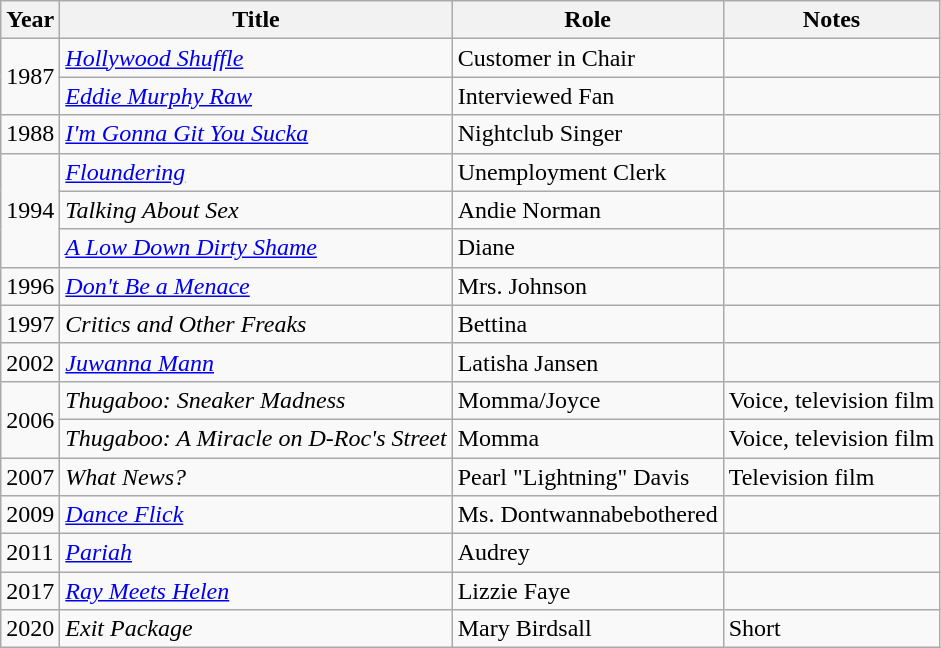<table class="wikitable plainrowheaders sortable" style="margin-right: 0;">
<tr>
<th scope="col">Year</th>
<th scope="col">Title</th>
<th scope="col">Role</th>
<th scope="col" class="unsortable">Notes</th>
</tr>
<tr>
<td rowspan="2">1987</td>
<td><em><a href='#'>Hollywood Shuffle</a></em></td>
<td>Customer in Chair</td>
<td></td>
</tr>
<tr>
<td><em><a href='#'>Eddie Murphy Raw</a></em></td>
<td>Interviewed Fan</td>
<td></td>
</tr>
<tr>
<td>1988</td>
<td><em><a href='#'>I'm Gonna Git You Sucka</a></em></td>
<td>Nightclub Singer</td>
<td></td>
</tr>
<tr>
<td rowspan="3">1994</td>
<td><em><a href='#'>Floundering</a></em></td>
<td>Unemployment Clerk</td>
<td></td>
</tr>
<tr>
<td><em>Talking About Sex</em></td>
<td>Andie Norman</td>
<td></td>
</tr>
<tr>
<td><em><a href='#'>A Low Down Dirty Shame</a></em></td>
<td>Diane</td>
<td></td>
</tr>
<tr>
<td>1996</td>
<td><em><a href='#'>Don't Be a Menace</a></em></td>
<td>Mrs. Johnson</td>
<td></td>
</tr>
<tr>
<td>1997</td>
<td><em>Critics and Other Freaks</em></td>
<td>Bettina</td>
<td></td>
</tr>
<tr>
<td>2002</td>
<td><em><a href='#'>Juwanna Mann</a></em></td>
<td>Latisha Jansen</td>
<td></td>
</tr>
<tr>
<td rowspan="2">2006</td>
<td><em>Thugaboo: Sneaker Madness</em></td>
<td>Momma/Joyce</td>
<td>Voice, television film</td>
</tr>
<tr>
<td><em>Thugaboo: A Miracle on D-Roc's Street</em></td>
<td>Momma</td>
<td>Voice, television film</td>
</tr>
<tr>
<td>2007</td>
<td><em>What News?</em></td>
<td>Pearl "Lightning" Davis</td>
<td>Television film</td>
</tr>
<tr>
<td>2009</td>
<td><em><a href='#'>Dance Flick</a></em></td>
<td>Ms. Dontwannabebothered</td>
<td></td>
</tr>
<tr>
<td>2011</td>
<td><em><a href='#'>Pariah</a></em></td>
<td>Audrey</td>
<td></td>
</tr>
<tr>
<td>2017</td>
<td><em><a href='#'>Ray Meets Helen</a></em></td>
<td>Lizzie Faye</td>
<td></td>
</tr>
<tr>
<td>2020</td>
<td><em>Exit Package</em></td>
<td>Mary Birdsall</td>
<td>Short</td>
</tr>
</table>
